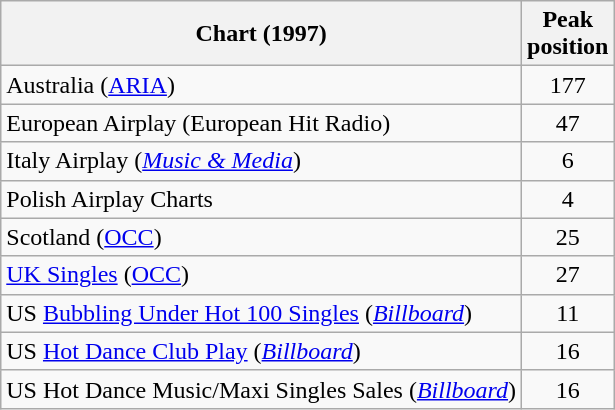<table class="wikitable sortable">
<tr>
<th>Chart (1997)</th>
<th>Peak<br>position</th>
</tr>
<tr>
<td>Australia (<a href='#'>ARIA</a>)</td>
<td align="center">177</td>
</tr>
<tr>
<td>European Airplay (European Hit Radio)</td>
<td style="text-align:center;">47</td>
</tr>
<tr>
<td>Italy Airplay (<em><a href='#'>Music & Media</a></em>)</td>
<td align="center">6</td>
</tr>
<tr>
<td>Polish Airplay Charts </td>
<td style="text-align:center;">4</td>
</tr>
<tr>
<td>Scotland (<a href='#'>OCC</a>)</td>
<td align="center">25</td>
</tr>
<tr>
<td><a href='#'>UK Singles</a> (<a href='#'>OCC</a>)</td>
<td align="center">27</td>
</tr>
<tr>
<td>US <a href='#'>Bubbling Under Hot 100 Singles</a> (<em><a href='#'>Billboard</a></em>)</td>
<td align="center">11</td>
</tr>
<tr>
<td>US <a href='#'>Hot Dance Club Play</a> (<em><a href='#'>Billboard</a></em>)</td>
<td align="center">16</td>
</tr>
<tr>
<td>US Hot Dance Music/Maxi Singles Sales (<em><a href='#'>Billboard</a></em>)</td>
<td align="center">16</td>
</tr>
</table>
